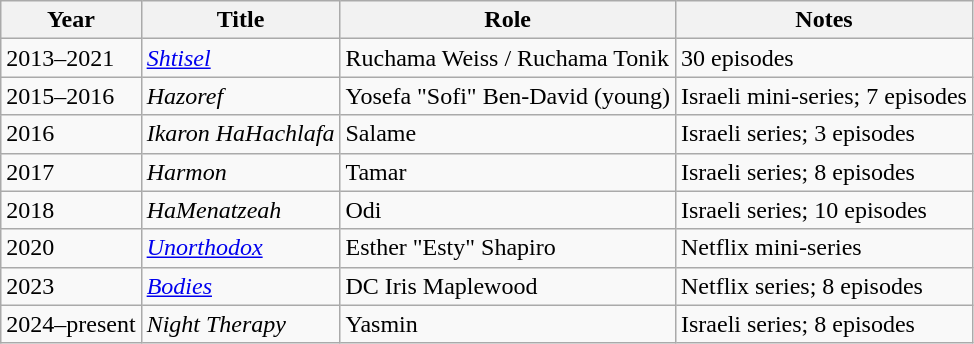<table class="wikitable sortable">
<tr>
<th>Year</th>
<th>Title</th>
<th>Role</th>
<th>Notes</th>
</tr>
<tr>
<td>2013–2021</td>
<td><em><a href='#'>Shtisel</a></em></td>
<td>Ruchama Weiss / Ruchama Tonik </td>
<td>30 episodes</td>
</tr>
<tr>
<td>2015–2016</td>
<td><em>Hazoref</em></td>
<td>Yosefa "Sofi" Ben-David (young)</td>
<td>Israeli mini-series; 7 episodes</td>
</tr>
<tr>
<td>2016</td>
<td><em>Ikaron HaHachlafa</em></td>
<td>Salame</td>
<td>Israeli series; 3 episodes</td>
</tr>
<tr>
<td>2017</td>
<td><em>Harmon</em></td>
<td>Tamar</td>
<td>Israeli series; 8 episodes</td>
</tr>
<tr>
<td>2018</td>
<td><em>HaMenatzeah</em></td>
<td>Odi</td>
<td>Israeli series; 10 episodes</td>
</tr>
<tr>
<td>2020</td>
<td><em><a href='#'>Unorthodox</a></em></td>
<td>Esther "Esty" Shapiro</td>
<td>Netflix mini-series</td>
</tr>
<tr>
<td>2023</td>
<td><em><a href='#'>Bodies</a></em></td>
<td>DC Iris Maplewood</td>
<td>Netflix series; 8 episodes</td>
</tr>
<tr>
<td>2024–present</td>
<td><em>Night Therapy</em></td>
<td>Yasmin</td>
<td>Israeli series; 8 episodes</td>
</tr>
</table>
